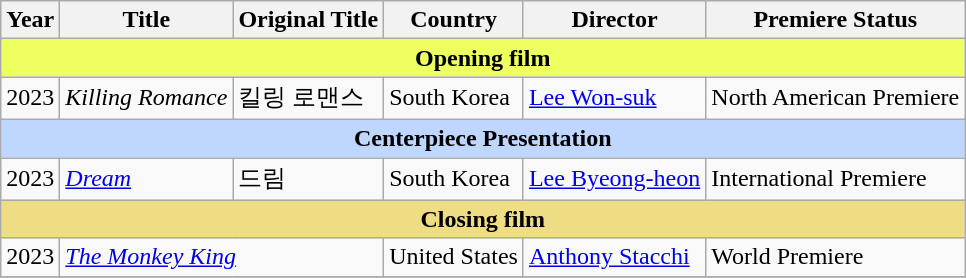<table class="wikitable">
<tr>
<th>Year</th>
<th>Title</th>
<th>Original Title</th>
<th>Country</th>
<th>Director</th>
<th>Premiere Status</th>
</tr>
<tr>
<th colspan="6" style="background:#eeff60"><strong>Opening film</strong></th>
</tr>
<tr>
<td>2023</td>
<td><em>Killing Romance</em></td>
<td>킬링 로맨스</td>
<td>South Korea</td>
<td><a href='#'>Lee Won-suk</a></td>
<td>North American Premiere</td>
</tr>
<tr>
<th colspan="6" style="background:#bfd7ff"><strong>Centerpiece Presentation</strong></th>
</tr>
<tr>
<td>2023</td>
<td><em><a href='#'>Dream</a></em></td>
<td>드림</td>
<td>South Korea</td>
<td><a href='#'>Lee Byeong-heon</a></td>
<td>International Premiere</td>
</tr>
<tr>
<th colspan="6" style="background:#eedd82"><strong>Closing film</strong></th>
</tr>
<tr>
<td>2023</td>
<td colspan="2"><em><a href='#'>The Monkey King</a></em></td>
<td>United States</td>
<td><a href='#'>Anthony Stacchi</a></td>
<td>World Premiere</td>
</tr>
<tr>
</tr>
</table>
